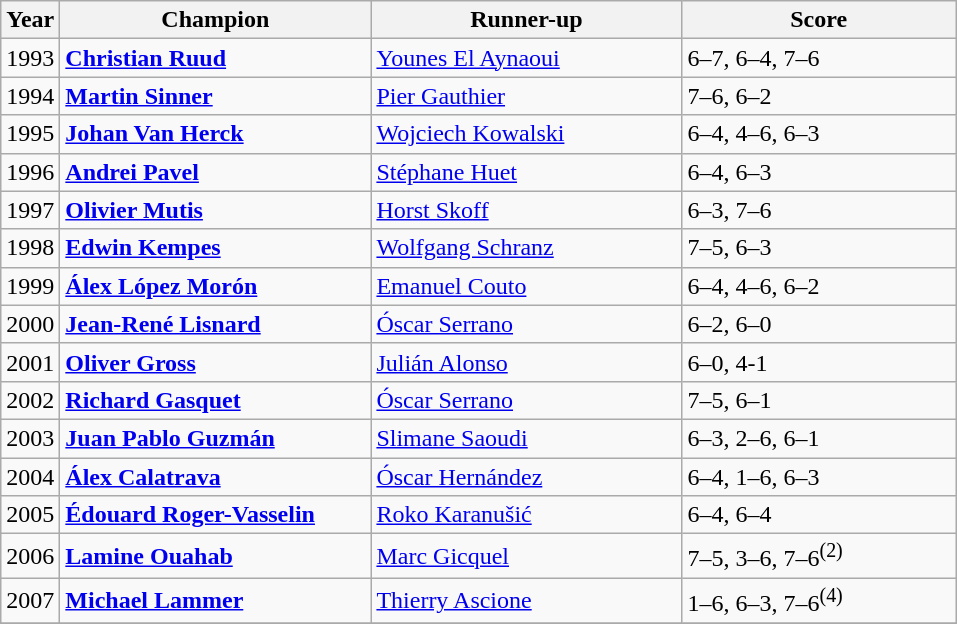<table class="wikitable">
<tr>
<th>Year</th>
<th width="200">Champion</th>
<th width="200">Runner-up</th>
<th width="175">Score</th>
</tr>
<tr>
<td>1993</td>
<td> <strong><a href='#'>Christian Ruud</a></strong></td>
<td> <a href='#'>Younes El Aynaoui</a></td>
<td>6–7, 6–4, 7–6</td>
</tr>
<tr>
<td>1994</td>
<td> <strong><a href='#'>Martin Sinner</a></strong></td>
<td> <a href='#'>Pier Gauthier</a></td>
<td>7–6, 6–2</td>
</tr>
<tr>
<td>1995</td>
<td> <strong><a href='#'>Johan Van Herck</a></strong></td>
<td> <a href='#'>Wojciech Kowalski</a></td>
<td>6–4, 4–6, 6–3</td>
</tr>
<tr>
<td>1996</td>
<td> <strong><a href='#'>Andrei Pavel</a></strong></td>
<td> <a href='#'>Stéphane Huet</a></td>
<td>6–4, 6–3</td>
</tr>
<tr>
<td>1997</td>
<td> <strong><a href='#'>Olivier Mutis</a></strong></td>
<td> <a href='#'>Horst Skoff</a></td>
<td>6–3, 7–6</td>
</tr>
<tr>
<td>1998</td>
<td> <strong><a href='#'>Edwin Kempes</a></strong></td>
<td> <a href='#'>Wolfgang Schranz</a></td>
<td>7–5, 6–3</td>
</tr>
<tr>
<td>1999</td>
<td> <strong><a href='#'>Álex López Morón</a></strong></td>
<td> <a href='#'>Emanuel Couto</a></td>
<td>6–4, 4–6, 6–2</td>
</tr>
<tr>
<td>2000</td>
<td> <strong><a href='#'>Jean-René Lisnard</a></strong></td>
<td> <a href='#'>Óscar Serrano</a></td>
<td>6–2, 6–0</td>
</tr>
<tr>
<td>2001</td>
<td> <strong><a href='#'>Oliver Gross</a></strong></td>
<td> <a href='#'>Julián Alonso</a></td>
<td>6–0, 4-1</td>
</tr>
<tr>
<td>2002</td>
<td> <strong><a href='#'>Richard Gasquet</a></strong></td>
<td> <a href='#'>Óscar Serrano</a></td>
<td>7–5, 6–1</td>
</tr>
<tr>
<td>2003</td>
<td> <strong><a href='#'>Juan Pablo Guzmán</a></strong></td>
<td> <a href='#'>Slimane Saoudi</a></td>
<td>6–3, 2–6, 6–1</td>
</tr>
<tr>
<td>2004</td>
<td> <strong><a href='#'>Álex Calatrava</a></strong></td>
<td> <a href='#'>Óscar Hernández</a></td>
<td>6–4, 1–6, 6–3</td>
</tr>
<tr>
<td>2005</td>
<td> <strong><a href='#'>Édouard Roger-Vasselin</a></strong></td>
<td> <a href='#'>Roko Karanušić</a></td>
<td>6–4, 6–4</td>
</tr>
<tr>
<td>2006</td>
<td> <strong><a href='#'>Lamine Ouahab</a></strong></td>
<td> <a href='#'>Marc Gicquel</a></td>
<td>7–5, 3–6, 7–6<sup>(2)</sup></td>
</tr>
<tr>
<td>2007</td>
<td> <strong><a href='#'>Michael Lammer</a></strong></td>
<td> <a href='#'>Thierry Ascione</a></td>
<td>1–6, 6–3, 7–6<sup>(4)</sup></td>
</tr>
<tr>
</tr>
</table>
